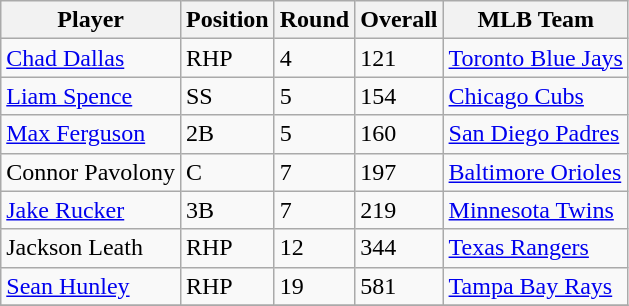<table class="wikitable">
<tr>
<th>Player</th>
<th>Position</th>
<th>Round</th>
<th>Overall</th>
<th>MLB Team</th>
</tr>
<tr>
<td><a href='#'>Chad Dallas</a></td>
<td>RHP</td>
<td>4</td>
<td>121</td>
<td><a href='#'>Toronto Blue Jays</a></td>
</tr>
<tr>
<td><a href='#'>Liam Spence</a></td>
<td>SS</td>
<td>5</td>
<td>154</td>
<td><a href='#'>Chicago Cubs</a></td>
</tr>
<tr>
<td><a href='#'>Max Ferguson</a></td>
<td>2B</td>
<td>5</td>
<td>160</td>
<td><a href='#'>San Diego Padres</a></td>
</tr>
<tr>
<td>Connor Pavolony</td>
<td>C</td>
<td>7</td>
<td>197</td>
<td><a href='#'>Baltimore Orioles</a></td>
</tr>
<tr>
<td><a href='#'>Jake Rucker</a></td>
<td>3B</td>
<td>7</td>
<td>219</td>
<td><a href='#'>Minnesota Twins</a></td>
</tr>
<tr>
<td>Jackson Leath</td>
<td>RHP</td>
<td>12</td>
<td>344</td>
<td><a href='#'>Texas Rangers</a></td>
</tr>
<tr>
<td><a href='#'>Sean Hunley</a></td>
<td>RHP</td>
<td>19</td>
<td>581</td>
<td><a href='#'>Tampa Bay Rays</a></td>
</tr>
<tr>
</tr>
</table>
